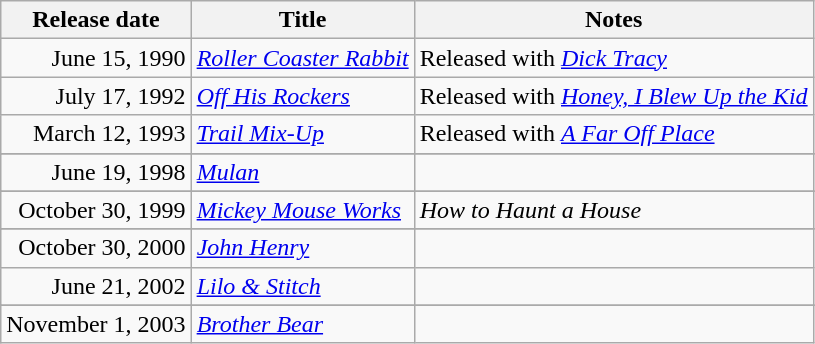<table class="wikitable sortable">
<tr>
<th>Release date</th>
<th>Title</th>
<th>Notes</th>
</tr>
<tr>
<td style="text-align:right;">June 15, 1990</td>
<td><em><a href='#'>Roller Coaster Rabbit</a></em></td>
<td>Released with <em><a href='#'>Dick Tracy</a></em></td>
</tr>
<tr>
<td style="text-align:right;">July 17, 1992</td>
<td><em><a href='#'>Off His Rockers</a></em></td>
<td>Released with <em><a href='#'>Honey, I Blew Up the Kid</a></em></td>
</tr>
<tr>
<td style="text-align:right;">March 12, 1993</td>
<td><em><a href='#'>Trail Mix-Up</a></em></td>
<td>Released with <em><a href='#'>A Far Off Place</a></em></td>
</tr>
<tr>
</tr>
<tr>
<td style="text-align:right;">June 19, 1998</td>
<td><em><a href='#'>Mulan</a></em></td>
<td></td>
</tr>
<tr>
</tr>
<tr>
<td style="text-align:right;">October 30, 1999</td>
<td><em><a href='#'>Mickey Mouse Works</a></em></td>
<td><em>How to Haunt a House</em></td>
</tr>
<tr>
</tr>
<tr>
<td style="text-align:right;">October 30, 2000</td>
<td><em><a href='#'>John Henry</a></em></td>
<td></td>
</tr>
<tr>
<td style="text-align:right;">June 21, 2002</td>
<td><em><a href='#'>Lilo & Stitch</a></em></td>
<td></td>
</tr>
<tr>
</tr>
<tr>
<td style="text-align:right;">November 1, 2003</td>
<td><em><a href='#'>Brother Bear</a></em></td>
<td></td>
</tr>
</table>
